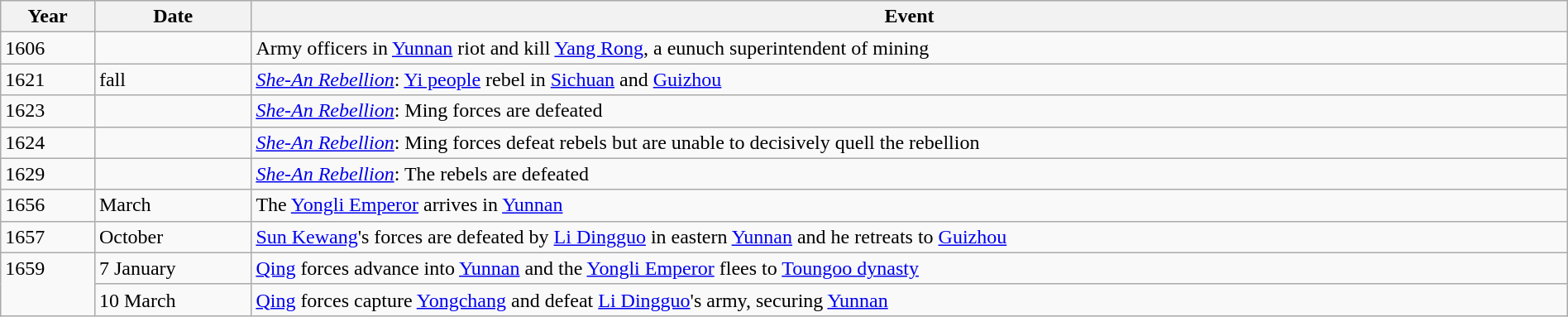<table class="wikitable" width="100%">
<tr>
<th style="width:6%">Year</th>
<th style="width:10%">Date</th>
<th>Event</th>
</tr>
<tr>
<td>1606</td>
<td></td>
<td>Army officers in <a href='#'>Yunnan</a> riot and kill <a href='#'>Yang Rong</a>, a eunuch superintendent of mining</td>
</tr>
<tr>
<td>1621</td>
<td>fall</td>
<td><em><a href='#'>She-An Rebellion</a></em>: <a href='#'>Yi people</a> rebel in <a href='#'>Sichuan</a> and <a href='#'>Guizhou</a></td>
</tr>
<tr>
<td>1623</td>
<td></td>
<td><em><a href='#'>She-An Rebellion</a></em>: Ming forces are defeated</td>
</tr>
<tr>
<td>1624</td>
<td></td>
<td><em><a href='#'>She-An Rebellion</a></em>: Ming forces defeat rebels but are unable to decisively quell the rebellion</td>
</tr>
<tr>
<td>1629</td>
<td></td>
<td><em><a href='#'>She-An Rebellion</a></em>: The rebels are defeated</td>
</tr>
<tr>
<td>1656</td>
<td>March</td>
<td>The <a href='#'>Yongli Emperor</a> arrives in <a href='#'>Yunnan</a></td>
</tr>
<tr>
<td>1657</td>
<td>October</td>
<td><a href='#'>Sun Kewang</a>'s forces are defeated by <a href='#'>Li Dingguo</a> in eastern <a href='#'>Yunnan</a> and he retreats to <a href='#'>Guizhou</a></td>
</tr>
<tr>
<td rowspan="2" valign="top">1659</td>
<td>7 January</td>
<td><a href='#'>Qing</a> forces advance into <a href='#'>Yunnan</a> and the <a href='#'>Yongli Emperor</a> flees to <a href='#'>Toungoo dynasty</a></td>
</tr>
<tr>
<td>10 March</td>
<td><a href='#'>Qing</a> forces capture <a href='#'>Yongchang</a> and defeat <a href='#'>Li Dingguo</a>'s army, securing <a href='#'>Yunnan</a></td>
</tr>
</table>
